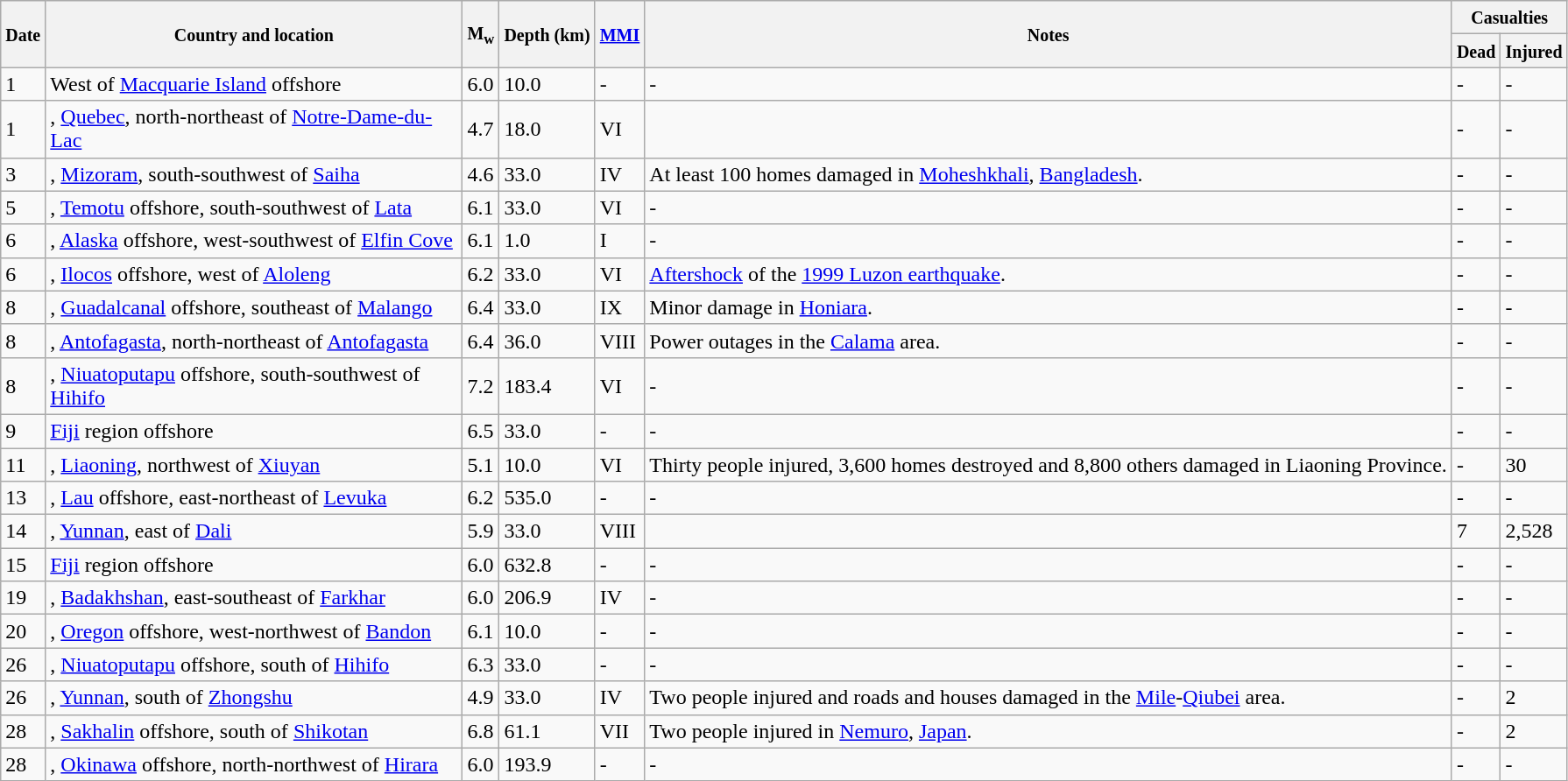<table class="wikitable sortable" style="border:1px black;  margin-left:1em;">
<tr>
<th rowspan="2"><small>Date</small></th>
<th rowspan="2" style="width: 310px"><small>Country and location</small></th>
<th rowspan="2"><small>M<sub>w</sub></small></th>
<th rowspan="2"><small>Depth (km)</small></th>
<th rowspan="2"><small><a href='#'>MMI</a></small></th>
<th rowspan="2" class="unsortable"><small>Notes</small></th>
<th colspan="2"><small>Casualties</small></th>
</tr>
<tr>
<th><small>Dead</small></th>
<th><small>Injured</small></th>
</tr>
<tr>
<td>1</td>
<td>West of <a href='#'>Macquarie Island</a> offshore</td>
<td>6.0</td>
<td>10.0</td>
<td>-</td>
<td>-</td>
<td>-</td>
<td>-</td>
</tr>
<tr>
<td>1</td>
<td>, <a href='#'>Quebec</a>,  north-northeast of <a href='#'>Notre-Dame-du-Lac</a></td>
<td>4.7</td>
<td>18.0</td>
<td>VI</td>
<td></td>
<td>-</td>
<td>-</td>
</tr>
<tr>
<td>3</td>
<td>, <a href='#'>Mizoram</a>,  south-southwest of <a href='#'>Saiha</a></td>
<td>4.6</td>
<td>33.0</td>
<td>IV</td>
<td>At least 100 homes damaged in <a href='#'>Moheshkhali</a>, <a href='#'>Bangladesh</a>.</td>
<td>-</td>
<td>-</td>
</tr>
<tr>
<td>5</td>
<td>, <a href='#'>Temotu</a> offshore,  south-southwest of <a href='#'>Lata</a></td>
<td>6.1</td>
<td>33.0</td>
<td>VI</td>
<td>-</td>
<td>-</td>
<td>-</td>
</tr>
<tr>
<td>6</td>
<td>, <a href='#'>Alaska</a> offshore,  west-southwest of <a href='#'>Elfin Cove</a></td>
<td>6.1</td>
<td>1.0</td>
<td>I</td>
<td>-</td>
<td>-</td>
<td>-</td>
</tr>
<tr>
<td>6</td>
<td>, <a href='#'>Ilocos</a> offshore,  west of <a href='#'>Aloleng</a></td>
<td>6.2</td>
<td>33.0</td>
<td>VI</td>
<td><a href='#'>Aftershock</a> of the <a href='#'>1999 Luzon earthquake</a>.</td>
<td>-</td>
<td>-</td>
</tr>
<tr>
<td>8</td>
<td>, <a href='#'>Guadalcanal</a> offshore,  southeast of <a href='#'>Malango</a></td>
<td>6.4</td>
<td>33.0</td>
<td>IX</td>
<td>Minor damage in <a href='#'>Honiara</a>.</td>
<td>-</td>
<td>-</td>
</tr>
<tr>
<td>8</td>
<td>, <a href='#'>Antofagasta</a>,  north-northeast of <a href='#'>Antofagasta</a></td>
<td>6.4</td>
<td>36.0</td>
<td>VIII</td>
<td>Power outages in the <a href='#'>Calama</a> area.</td>
<td>-</td>
<td>-</td>
</tr>
<tr>
<td>8</td>
<td>, <a href='#'>Niuatoputapu</a> offshore,  south-southwest of <a href='#'>Hihifo</a></td>
<td>7.2</td>
<td>183.4</td>
<td>VI</td>
<td>-</td>
<td>-</td>
<td>-</td>
</tr>
<tr>
<td>9</td>
<td><a href='#'>Fiji</a> region offshore</td>
<td>6.5</td>
<td>33.0</td>
<td>-</td>
<td>-</td>
<td>-</td>
<td>-</td>
</tr>
<tr>
<td>11</td>
<td>, <a href='#'>Liaoning</a>,  northwest of <a href='#'>Xiuyan</a></td>
<td>5.1</td>
<td>10.0</td>
<td>VI</td>
<td>Thirty people injured, 3,600 homes destroyed and 8,800 others damaged in Liaoning Province.</td>
<td>-</td>
<td>30</td>
</tr>
<tr>
<td>13</td>
<td>, <a href='#'>Lau</a> offshore,  east-northeast of <a href='#'>Levuka</a></td>
<td>6.2</td>
<td>535.0</td>
<td>-</td>
<td>-</td>
<td>-</td>
<td>-</td>
</tr>
<tr>
<td>14</td>
<td>, <a href='#'>Yunnan</a>,  east of <a href='#'>Dali</a></td>
<td>5.9</td>
<td>33.0</td>
<td>VIII</td>
<td></td>
<td>7</td>
<td>2,528</td>
</tr>
<tr>
<td>15</td>
<td><a href='#'>Fiji</a> region offshore</td>
<td>6.0</td>
<td>632.8</td>
<td>-</td>
<td>-</td>
<td>-</td>
<td>-</td>
</tr>
<tr>
<td>19</td>
<td>, <a href='#'>Badakhshan</a>,  east-southeast of <a href='#'>Farkhar</a></td>
<td>6.0</td>
<td>206.9</td>
<td>IV</td>
<td>-</td>
<td>-</td>
<td>-</td>
</tr>
<tr>
<td>20</td>
<td>, <a href='#'>Oregon</a> offshore,  west-northwest of <a href='#'>Bandon</a></td>
<td>6.1</td>
<td>10.0</td>
<td>-</td>
<td>-</td>
<td>-</td>
<td>-</td>
</tr>
<tr>
<td>26</td>
<td>, <a href='#'>Niuatoputapu</a> offshore,  south of <a href='#'>Hihifo</a></td>
<td>6.3</td>
<td>33.0</td>
<td>-</td>
<td>-</td>
<td>-</td>
<td>-</td>
</tr>
<tr>
<td>26</td>
<td>, <a href='#'>Yunnan</a>,  south of <a href='#'>Zhongshu</a></td>
<td>4.9</td>
<td>33.0</td>
<td>IV</td>
<td>Two people injured and roads and houses damaged in the <a href='#'>Mile</a>-<a href='#'>Qiubei</a> area.</td>
<td>-</td>
<td>2</td>
</tr>
<tr>
<td>28</td>
<td>, <a href='#'>Sakhalin</a> offshore,  south of <a href='#'>Shikotan</a></td>
<td>6.8</td>
<td>61.1</td>
<td>VII</td>
<td>Two people injured in <a href='#'>Nemuro</a>, <a href='#'>Japan</a>.</td>
<td>-</td>
<td>2</td>
</tr>
<tr>
<td>28</td>
<td>, <a href='#'>Okinawa</a> offshore,  north-northwest of <a href='#'>Hirara</a></td>
<td>6.0</td>
<td>193.9</td>
<td>-</td>
<td>-</td>
<td>-</td>
<td>-</td>
</tr>
<tr>
</tr>
</table>
